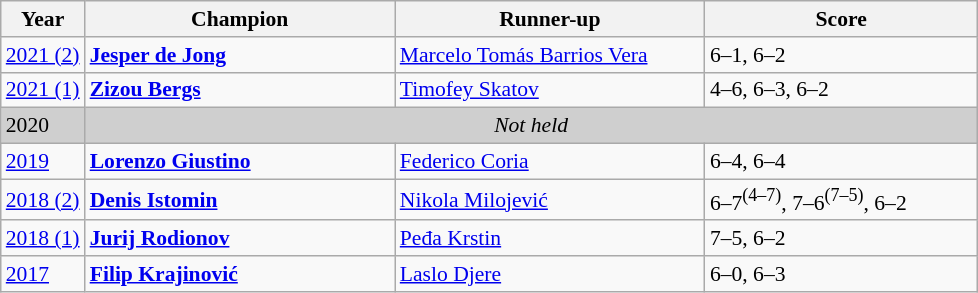<table class="wikitable" style="font-size:90%">
<tr>
<th>Year</th>
<th width="200">Champion</th>
<th width="200">Runner-up</th>
<th width="175">Score</th>
</tr>
<tr>
<td><a href='#'>2021 (2)</a></td>
<td> <strong><a href='#'>Jesper de Jong</a></strong></td>
<td> <a href='#'>Marcelo Tomás Barrios Vera</a></td>
<td>6–1, 6–2</td>
</tr>
<tr>
<td><a href='#'>2021 (1)</a></td>
<td> <strong><a href='#'>Zizou Bergs</a></strong></td>
<td> <a href='#'>Timofey Skatov</a></td>
<td>4–6, 6–3, 6–2</td>
</tr>
<tr>
<td style="background:#cfcfcf">2020</td>
<td colspan=3 align=center style="background:#cfcfcf"><em>Not held</em></td>
</tr>
<tr>
<td><a href='#'>2019</a></td>
<td> <strong><a href='#'>Lorenzo Giustino</a></strong></td>
<td> <a href='#'>Federico Coria</a></td>
<td>6–4, 6–4</td>
</tr>
<tr>
<td><a href='#'>2018 (2)</a></td>
<td> <strong><a href='#'>Denis Istomin</a></strong></td>
<td> <a href='#'>Nikola Milojević</a></td>
<td>6–7<sup>(4–7)</sup>, 7–6<sup>(7–5)</sup>, 6–2</td>
</tr>
<tr>
<td><a href='#'>2018 (1)</a></td>
<td> <strong><a href='#'>Jurij Rodionov</a></strong></td>
<td> <a href='#'>Peđa Krstin</a></td>
<td>7–5, 6–2</td>
</tr>
<tr>
<td><a href='#'>2017</a></td>
<td> <strong><a href='#'>Filip Krajinović</a></strong></td>
<td> <a href='#'>Laslo Djere</a></td>
<td>6–0, 6–3</td>
</tr>
</table>
